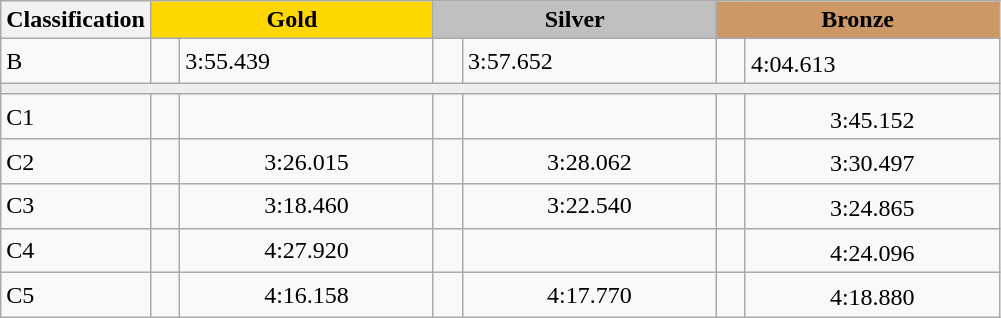<table class=wikitable style="font-size:100%">
<tr>
<th rowspan="1" width="15%">Classification</th>
<th colspan="2" style="background:gold;">Gold</th>
<th colspan="2" style="background:silver;">Silver</th>
<th colspan="2" style="background:#CC9966;">Bronze</th>
</tr>
<tr>
<td>B <br></td>
<td></td>
<td>3:55.439</td>
<td></td>
<td>3:57.652</td>
<td></td>
<td>4:04.613  <sup></sup></td>
</tr>
<tr>
<td colspan="7" bgcolor=eeeeee></td>
</tr>
<tr>
<td>C1 <br></td>
<td></td>
<td align="center"></td>
<td></td>
<td align="center"></td>
<td></td>
<td align="center">3:45.152 <sup></sup></td>
</tr>
<tr>
<td>C2 <br></td>
<td></td>
<td align="center">3:26.015</td>
<td></td>
<td align="center">3:28.062</td>
<td></td>
<td align="center">3:30.497 <sup></sup></td>
</tr>
<tr>
<td>C3 <br></td>
<td></td>
<td align="center">3:18.460</td>
<td></td>
<td align="center">3:22.540</td>
<td></td>
<td align="center">3:24.865 <sup></sup></td>
</tr>
<tr>
<td>C4 <br></td>
<td></td>
<td align="center">4:27.920</td>
<td></td>
<td align="center"></td>
<td></td>
<td align="center">4:24.096 <sup></sup></td>
</tr>
<tr>
<td>C5 <br></td>
<td></td>
<td align="center">4:16.158</td>
<td></td>
<td align="center">4:17.770</td>
<td></td>
<td align="center">4:18.880 <sup></sup></td>
</tr>
</table>
